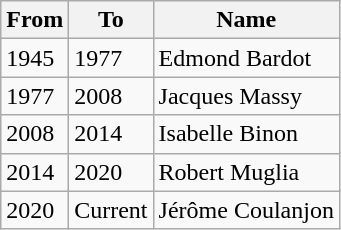<table class="wikitable">
<tr>
<th>From</th>
<th>To</th>
<th>Name</th>
</tr>
<tr>
<td>1945</td>
<td>1977</td>
<td>Edmond Bardot</td>
</tr>
<tr>
<td>1977</td>
<td>2008</td>
<td>Jacques Massy</td>
</tr>
<tr>
<td>2008</td>
<td>2014</td>
<td>Isabelle Binon</td>
</tr>
<tr>
<td>2014</td>
<td>2020</td>
<td>Robert Muglia</td>
</tr>
<tr>
<td>2020</td>
<td>Current</td>
<td>Jérôme Coulanjon</td>
</tr>
</table>
